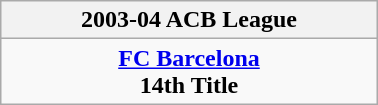<table class="wikitable" style="margin: 0 auto; width: 20%;">
<tr>
<th>2003-04 ACB League</th>
</tr>
<tr>
<td align=center><strong><a href='#'>FC Barcelona</a></strong><br><strong>14th Title</strong></td>
</tr>
</table>
